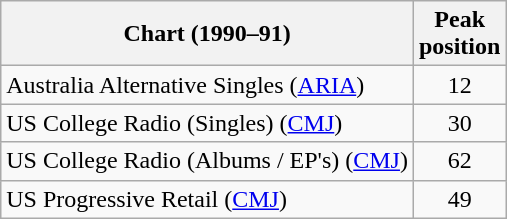<table class="wikitable sortable">
<tr>
<th>Chart (1990–91)</th>
<th>Peak<br>position</th>
</tr>
<tr>
<td>Australia Alternative Singles (<a href='#'>ARIA</a>)</td>
<td style="text-align:center;">12</td>
</tr>
<tr>
<td>US College Radio (Singles) (<a href='#'>CMJ</a>)</td>
<td style="text-align:center;">30</td>
</tr>
<tr>
<td>US College Radio (Albums / EP's) (<a href='#'>CMJ</a>)</td>
<td style="text-align:center;">62</td>
</tr>
<tr>
<td>US Progressive Retail (<a href='#'>CMJ</a>)</td>
<td style="text-align:center;">49</td>
</tr>
</table>
